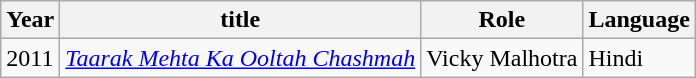<table class="wikitable">
<tr>
<th>Year</th>
<th>title</th>
<th>Role</th>
<th>Language</th>
</tr>
<tr>
<td>2011</td>
<td><em><a href='#'>Taarak Mehta Ka Ooltah Chashmah </a></em></td>
<td>Vicky Malhotra</td>
<td>Hindi</td>
</tr>
</table>
